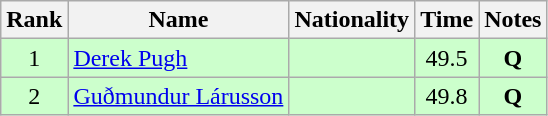<table class="wikitable sortable" style="text-align:center">
<tr>
<th>Rank</th>
<th>Name</th>
<th>Nationality</th>
<th>Time</th>
<th>Notes</th>
</tr>
<tr bgcolor=ccffcc>
<td>1</td>
<td align=left><a href='#'>Derek Pugh</a></td>
<td align=left></td>
<td>49.5</td>
<td><strong>Q</strong></td>
</tr>
<tr bgcolor=ccffcc>
<td>2</td>
<td align=left><a href='#'>Guðmundur Lárusson</a></td>
<td align=left></td>
<td>49.8</td>
<td><strong>Q</strong></td>
</tr>
</table>
